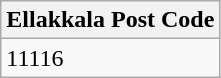<table class="wikitable">
<tr>
<th>Ellakkala Post Code</th>
</tr>
<tr>
<td>11116</td>
</tr>
</table>
